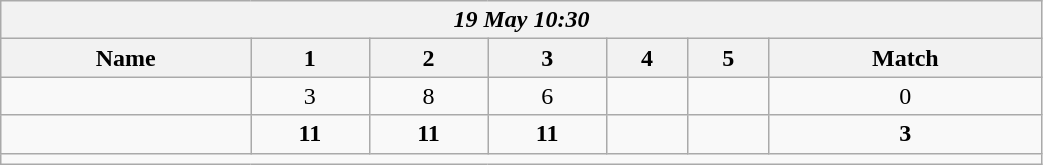<table class=wikitable style="text-align:center; width: 55%">
<tr>
<th colspan=17><em>19 May 10:30</em></th>
</tr>
<tr>
<th>Name</th>
<th>1</th>
<th>2</th>
<th>3</th>
<th>4</th>
<th>5</th>
<th>Match</th>
</tr>
<tr>
<td style="text-align:left;"></td>
<td>3</td>
<td>8</td>
<td>6</td>
<td></td>
<td></td>
<td>0</td>
</tr>
<tr>
<td style="text-align:left;"><strong></strong></td>
<td><strong>11</strong></td>
<td><strong>11</strong></td>
<td><strong>11</strong></td>
<td></td>
<td></td>
<td><strong>3</strong></td>
</tr>
<tr>
<td colspan=17></td>
</tr>
</table>
